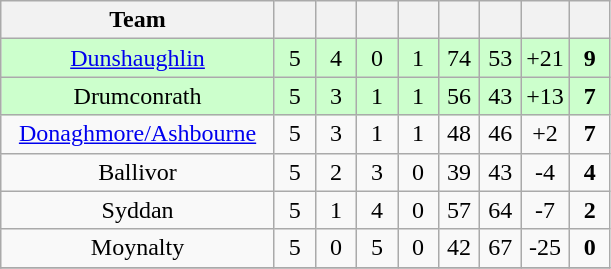<table class="wikitable" style="text-align:center">
<tr>
<th width="175">Team</th>
<th width="20"></th>
<th width="20"></th>
<th width="20"></th>
<th width="20"></th>
<th width="20"></th>
<th width="20"></th>
<th width="20"></th>
<th width="20"></th>
</tr>
<tr style="background:#cfc;">
<td><a href='#'>Dunshaughlin</a></td>
<td>5</td>
<td>4</td>
<td>0</td>
<td>1</td>
<td>74</td>
<td>53</td>
<td>+21</td>
<td><strong>9</strong></td>
</tr>
<tr style="background:#cfc;">
<td>Drumconrath</td>
<td>5</td>
<td>3</td>
<td>1</td>
<td>1</td>
<td>56</td>
<td>43</td>
<td>+13</td>
<td><strong>7</strong></td>
</tr>
<tr>
<td><a href='#'>Donaghmore/Ashbourne</a></td>
<td>5</td>
<td>3</td>
<td>1</td>
<td>1</td>
<td>48</td>
<td>46</td>
<td>+2</td>
<td><strong>7</strong></td>
</tr>
<tr>
<td>Ballivor</td>
<td>5</td>
<td>2</td>
<td>3</td>
<td>0</td>
<td>39</td>
<td>43</td>
<td>-4</td>
<td><strong>4</strong></td>
</tr>
<tr>
<td>Syddan</td>
<td>5</td>
<td>1</td>
<td>4</td>
<td>0</td>
<td>57</td>
<td>64</td>
<td>-7</td>
<td><strong>2</strong></td>
</tr>
<tr>
<td>Moynalty</td>
<td>5</td>
<td>0</td>
<td>5</td>
<td>0</td>
<td>42</td>
<td>67</td>
<td>-25</td>
<td><strong>0</strong></td>
</tr>
<tr>
</tr>
</table>
